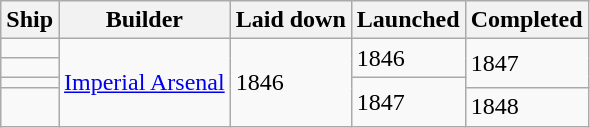<table class="wikitable" border="1">
<tr>
<th>Ship</th>
<th>Builder</th>
<th>Laid down</th>
<th>Launched</th>
<th>Completed</th>
</tr>
<tr>
<td></td>
<td rowspan=4><a href='#'>Imperial Arsenal</a></td>
<td rowspan=4>1846</td>
<td rowspan=2>1846</td>
<td rowspan=3>1847</td>
</tr>
<tr>
<td></td>
</tr>
<tr>
<td></td>
<td rowspan=2>1847</td>
</tr>
<tr>
<td></td>
<td>1848</td>
</tr>
</table>
